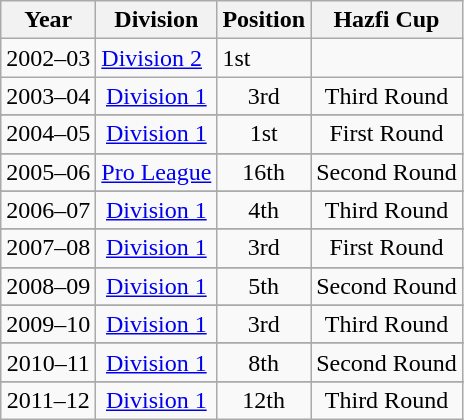<table class="wikitable">
<tr>
<th>Year</th>
<th>Division</th>
<th>Position</th>
<th>Hazfi Cup</th>
</tr>
<tr>
<td>2002–03</td>
<td><a href='#'>Division 2</a></td>
<td>1st </td>
<td></td>
</tr>
<tr align="center">
<td>2003–04</td>
<td><a href='#'>Division 1</a></td>
<td>3rd</td>
<td>Third Round</td>
</tr>
<tr>
</tr>
<tr align="center">
<td>2004–05</td>
<td><a href='#'>Division 1</a></td>
<td>1st</td>
<td>First Round</td>
</tr>
<tr>
</tr>
<tr align="center">
<td>2005–06</td>
<td><a href='#'>Pro League</a></td>
<td>16th </td>
<td>Second Round</td>
</tr>
<tr>
</tr>
<tr align="center">
<td>2006–07</td>
<td><a href='#'>Division 1</a></td>
<td>4th</td>
<td>Third Round</td>
</tr>
<tr>
</tr>
<tr align="center">
<td>2007–08</td>
<td><a href='#'>Division 1</a></td>
<td>3rd</td>
<td>First Round</td>
</tr>
<tr>
</tr>
<tr align="center">
<td>2008–09</td>
<td><a href='#'>Division 1</a></td>
<td>5th</td>
<td>Second Round</td>
</tr>
<tr>
</tr>
<tr align="center">
<td>2009–10</td>
<td><a href='#'>Division 1</a></td>
<td>3rd</td>
<td>Third Round</td>
</tr>
<tr>
</tr>
<tr align="center">
<td>2010–11</td>
<td><a href='#'>Division 1</a></td>
<td>8th</td>
<td>Second Round</td>
</tr>
<tr>
</tr>
<tr align="center">
<td>2011–12</td>
<td><a href='#'>Division 1</a></td>
<td>12th</td>
<td>Third Round</td>
</tr>
</table>
